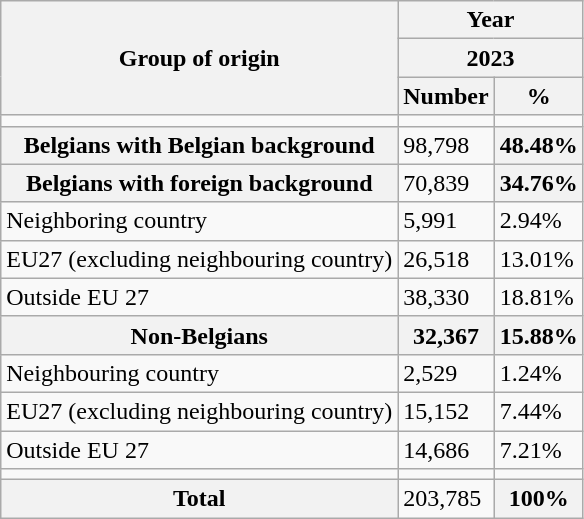<table class="wikitable sortable mw-collapsible">
<tr>
<th rowspan="3">Group of origin</th>
<th colspan="2">Year</th>
</tr>
<tr>
<th colspan="2">2023</th>
</tr>
<tr>
<th>Number</th>
<th>%</th>
</tr>
<tr>
<td></td>
<td></td>
<td></td>
</tr>
<tr>
<th>Belgians with Belgian background</th>
<td>98,798</td>
<th>48.48%</th>
</tr>
<tr>
<th>Belgians with foreign background</th>
<td>70,839</td>
<th>34.76%</th>
</tr>
<tr>
<td>Neighboring country</td>
<td>5,991</td>
<td>2.94%</td>
</tr>
<tr>
<td>EU27 (excluding neighbouring country)</td>
<td>26,518</td>
<td>13.01%</td>
</tr>
<tr>
<td>Outside EU 27</td>
<td>38,330</td>
<td>18.81%</td>
</tr>
<tr>
<th>Non-Belgians</th>
<th>32,367</th>
<th>15.88%</th>
</tr>
<tr>
<td>Neighbouring country</td>
<td>2,529</td>
<td>1.24%</td>
</tr>
<tr>
<td>EU27 (excluding neighbouring country)</td>
<td>15,152</td>
<td>7.44%</td>
</tr>
<tr>
<td>Outside EU 27</td>
<td>14,686</td>
<td>7.21%</td>
</tr>
<tr>
<td></td>
<td></td>
<td></td>
</tr>
<tr>
<th>Total</th>
<td>203,785</td>
<th>100%</th>
</tr>
</table>
